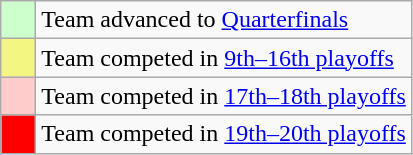<table class="wikitable">
<tr>
<td style="background: #ccffcc;">    </td>
<td>Team advanced to <a href='#'>Quarterfinals</a></td>
</tr>
<tr>
<td style="background: #F3F781;">    </td>
<td>Team competed in <a href='#'>9th–16th playoffs</a></td>
</tr>
<tr>
<td style="background: #ffcccc;">    </td>
<td>Team competed in <a href='#'>17th–18th playoffs</a></td>
</tr>
<tr>
<td style="background: #FF0000;">    </td>
<td>Team competed in <a href='#'>19th–20th playoffs</a></td>
</tr>
</table>
